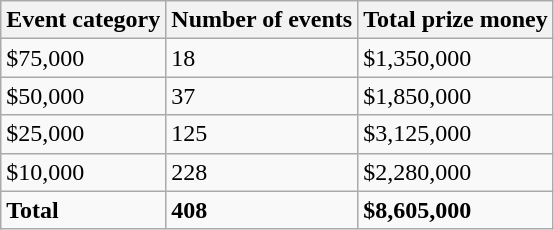<table class="wikitable">
<tr>
<th>Event category</th>
<th>Number of events</th>
<th>Total prize money</th>
</tr>
<tr>
<td>$75,000</td>
<td>18</td>
<td>$1,350,000</td>
</tr>
<tr>
<td>$50,000</td>
<td>37</td>
<td>$1,850,000</td>
</tr>
<tr>
<td>$25,000</td>
<td>125</td>
<td>$3,125,000</td>
</tr>
<tr>
<td>$10,000</td>
<td>228</td>
<td>$2,280,000</td>
</tr>
<tr>
<td><strong>Total</strong></td>
<td><strong>408</strong></td>
<td><strong>$8,605,000</strong></td>
</tr>
</table>
